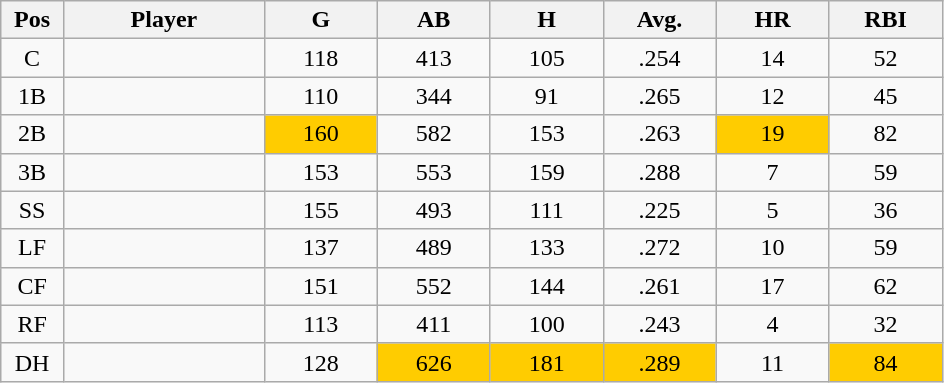<table class="wikitable sortable">
<tr>
<th bgcolor="#DDDDFF" width="5%">Pos</th>
<th bgcolor="#DDDDFF" width="16%">Player</th>
<th bgcolor="#DDDDFF" width="9%">G</th>
<th bgcolor="#DDDDFF" width="9%">AB</th>
<th bgcolor="#DDDDFF" width="9%">H</th>
<th bgcolor="#DDDDFF" width="9%">Avg.</th>
<th bgcolor="#DDDDFF" width="9%">HR</th>
<th bgcolor="#DDDDFF" width="9%">RBI</th>
</tr>
<tr align="center">
<td>C</td>
<td></td>
<td>118</td>
<td>413</td>
<td>105</td>
<td>.254</td>
<td>14</td>
<td>52</td>
</tr>
<tr align="center">
<td>1B</td>
<td></td>
<td>110</td>
<td>344</td>
<td>91</td>
<td>.265</td>
<td>12</td>
<td>45</td>
</tr>
<tr align="center">
<td>2B</td>
<td></td>
<td bgcolor="#FFCC00">160</td>
<td>582</td>
<td>153</td>
<td>.263</td>
<td bgcolor="#FFCC00">19</td>
<td>82</td>
</tr>
<tr align="center">
<td>3B</td>
<td></td>
<td>153</td>
<td>553</td>
<td>159</td>
<td>.288</td>
<td>7</td>
<td>59</td>
</tr>
<tr align="center">
<td>SS</td>
<td></td>
<td>155</td>
<td>493</td>
<td>111</td>
<td>.225</td>
<td>5</td>
<td>36</td>
</tr>
<tr align="center">
<td>LF</td>
<td></td>
<td>137</td>
<td>489</td>
<td>133</td>
<td>.272</td>
<td>10</td>
<td>59</td>
</tr>
<tr align="center">
<td>CF</td>
<td></td>
<td>151</td>
<td>552</td>
<td>144</td>
<td>.261</td>
<td>17</td>
<td>62</td>
</tr>
<tr align="center">
<td>RF</td>
<td></td>
<td>113</td>
<td>411</td>
<td>100</td>
<td>.243</td>
<td>4</td>
<td>32</td>
</tr>
<tr align="center">
<td>DH</td>
<td></td>
<td>128</td>
<td bgcolor="#FFCC00">626</td>
<td bgcolor="#FFCC00">181</td>
<td bgcolor="#FFCC00">.289</td>
<td>11</td>
<td bgcolor="#FFCC00">84</td>
</tr>
</table>
